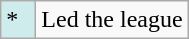<table class="wikitable">
<tr>
<td style="background:#CFECEC; width:1em">*</td>
<td>Led the league</td>
</tr>
</table>
